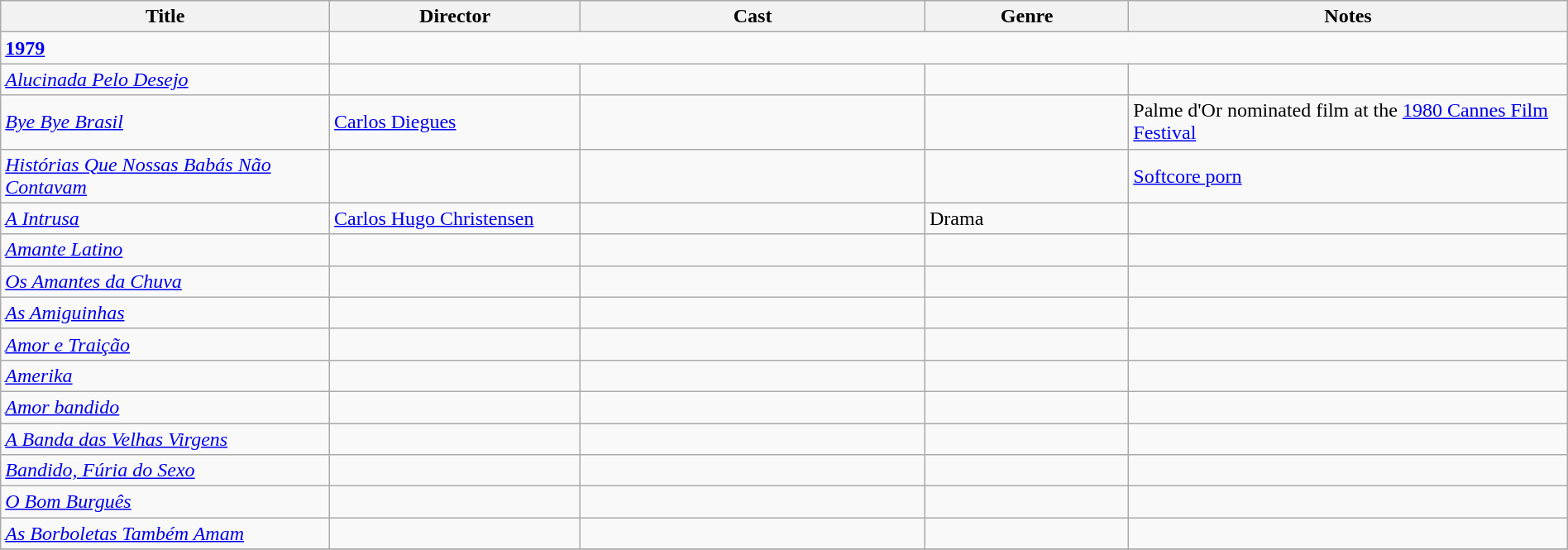<table class="wikitable" width= "100%">
<tr>
<th width=21%>Title</th>
<th width=16%>Director</th>
<th width=22%>Cast</th>
<th width=13%>Genre</th>
<th width=28%>Notes</th>
</tr>
<tr>
<td><strong><a href='#'>1979</a></strong></td>
</tr>
<tr>
<td><em><a href='#'>Alucinada Pelo Desejo</a></em></td>
<td></td>
<td></td>
<td></td>
<td></td>
</tr>
<tr>
<td><em><a href='#'>Bye Bye Brasil</a></em></td>
<td><a href='#'>Carlos Diegues</a></td>
<td></td>
<td></td>
<td>Palme d'Or nominated film at the <a href='#'>1980 Cannes Film Festival</a></td>
</tr>
<tr>
<td><em><a href='#'>Histórias Que Nossas Babás Não Contavam</a></em></td>
<td></td>
<td></td>
<td></td>
<td><a href='#'>Softcore porn</a></td>
</tr>
<tr>
<td><em><a href='#'>A Intrusa</a></em></td>
<td><a href='#'>Carlos Hugo Christensen</a></td>
<td></td>
<td>Drama</td>
<td></td>
</tr>
<tr>
<td><em><a href='#'>Amante Latino</a></em></td>
<td></td>
<td></td>
<td></td>
<td></td>
</tr>
<tr>
<td><em><a href='#'>Os Amantes da Chuva</a></em></td>
<td></td>
<td></td>
<td></td>
<td></td>
</tr>
<tr>
<td><em><a href='#'>As Amiguinhas</a></em></td>
<td></td>
<td></td>
<td></td>
<td></td>
</tr>
<tr>
<td><em><a href='#'>Amor e Traição</a></em></td>
<td></td>
<td></td>
<td></td>
<td></td>
</tr>
<tr>
<td><em><a href='#'>Amerika</a></em></td>
<td></td>
<td></td>
<td></td>
<td></td>
</tr>
<tr>
<td><em><a href='#'>Amor bandido</a></em></td>
<td></td>
<td></td>
<td></td>
<td></td>
</tr>
<tr>
<td><em><a href='#'>A Banda das Velhas Virgens</a></em></td>
<td></td>
<td></td>
<td></td>
<td></td>
</tr>
<tr>
<td><em><a href='#'>Bandido, Fúria do Sexo</a></em></td>
<td></td>
<td></td>
<td></td>
<td></td>
</tr>
<tr>
<td><em><a href='#'>O Bom Burguês</a></em></td>
<td></td>
<td></td>
<td></td>
<td></td>
</tr>
<tr>
<td><em><a href='#'>As Borboletas Também Amam</a></em></td>
<td></td>
<td></td>
<td></td>
<td></td>
</tr>
<tr>
</tr>
</table>
